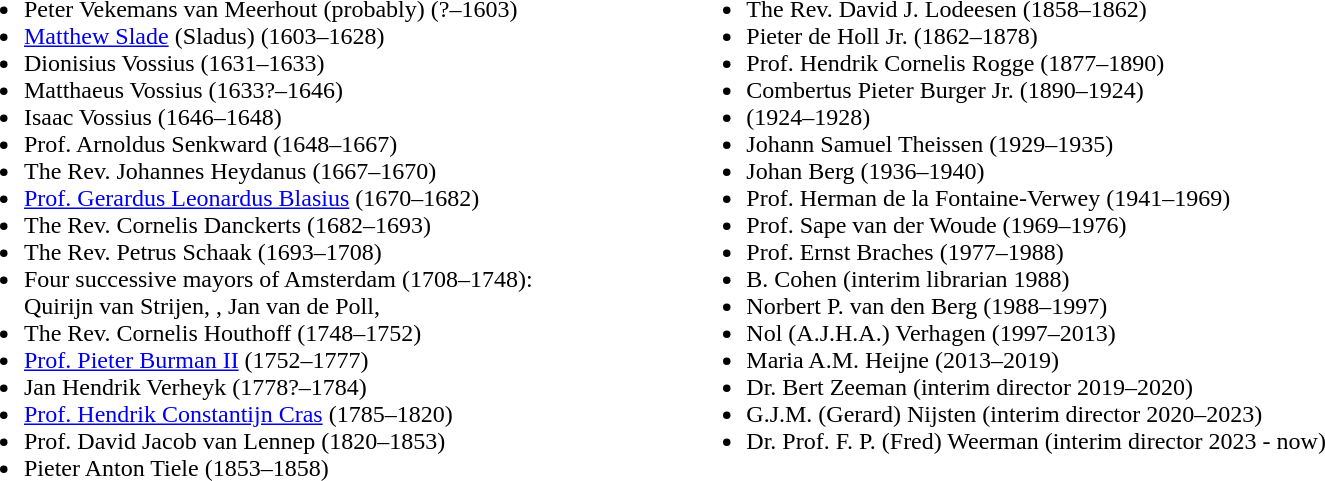<table cellpadding=12 width="1052">
<tr>
<td valign=top><br><ul><li>Peter Vekemans van Meerhout (probably) (?–1603)</li><li><a href='#'>Matthew Slade</a> (Sladus)  (1603–1628)</li><li>Dionisius Vossius  (1631–1633)</li><li>Matthaeus Vossius  (1633?–1646)</li><li>Isaac Vossius (1646–1648)</li><li>Prof. Arnoldus Senkward  (1648–1667)</li><li>The Rev. Johannes Heydanus (1667–1670)</li><li><a href='#'>Prof. Gerardus Leonardus Blasius</a> (1670–1682)</li><li>The Rev. Cornelis Danckerts (1682–1693)</li><li>The Rev. Petrus Schaak (1693–1708)</li><li>Four successive mayors of Amsterdam (1708–1748):<br>Quirijn van Strijen, , Jan van de Poll, </li><li>The Rev. Cornelis Houthoff (1748–1752)</li><li><a href='#'>Prof. Pieter Burman II</a> (1752–1777)</li><li>Jan Hendrik Verheyk (1778?–1784)</li><li><a href='#'>Prof. Hendrik Constantijn Cras</a> (1785–1820)</li><li>Prof. David Jacob van Lennep (1820–1853)</li><li>Pieter Anton Tiele (1853–1858)</li></ul></td>
<td valign=top><br><ul><li>The Rev. David J. Lodeesen (1858–1862)</li><li>Pieter de Holl Jr. (1862–1878)</li><li>Prof. Hendrik Cornelis Rogge (1877–1890)</li><li>Combertus Pieter Burger Jr. (1890–1924)</li><li> (1924–1928)</li><li>Johann Samuel Theissen (1929–1935)</li><li>Johan Berg (1936–1940)</li><li>Prof. Herman de la Fontaine-Verwey (1941–1969)</li><li>Prof. Sape van der Woude (1969–1976)</li><li>Prof. Ernst Braches (1977–1988)</li><li>B. Cohen (interim librarian 1988)</li><li>Norbert P. van den Berg (1988–1997)</li><li>Nol (A.J.H.A.) Verhagen (1997–2013)</li><li>Maria A.M. Heijne (2013–2019)</li><li>Dr. Bert Zeeman (interim director 2019–2020)</li><li>G.J.M. (Gerard) Nijsten (interim director 2020–2023)</li><li>Dr. Prof. F. P. (Fred) Weerman (interim director 2023 - now)</li></ul></td>
<td valign=top><br></td>
</tr>
</table>
